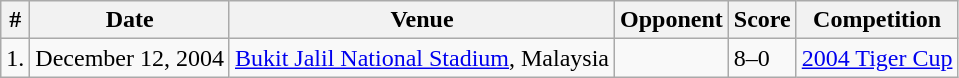<table class="wikitable">
<tr>
<th>#</th>
<th>Date</th>
<th>Venue</th>
<th>Opponent</th>
<th>Score</th>
<th>Competition</th>
</tr>
<tr>
<td>1.</td>
<td>December 12, 2004</td>
<td><a href='#'>Bukit Jalil National Stadium</a>, Malaysia</td>
<td></td>
<td>8–0</td>
<td><a href='#'>2004 Tiger Cup</a></td>
</tr>
</table>
